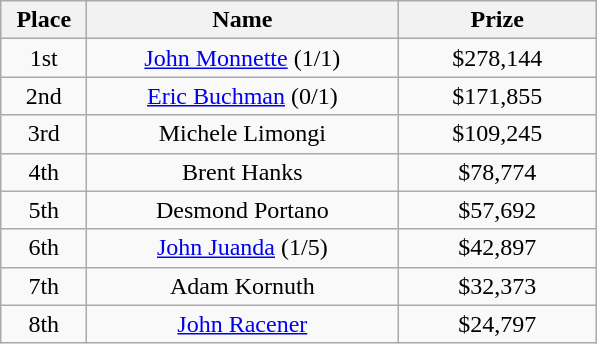<table class="wikitable">
<tr>
<th width="50">Place</th>
<th width="200">Name</th>
<th width="125">Prize</th>
</tr>
<tr>
<td align = "center">1st</td>
<td align = "center"><a href='#'>John Monnette</a> (1/1)</td>
<td align = "center">$278,144</td>
</tr>
<tr>
<td align = "center">2nd</td>
<td align = "center"><a href='#'>Eric Buchman</a> (0/1)</td>
<td align = "center">$171,855</td>
</tr>
<tr>
<td align = "center">3rd</td>
<td align = "center">Michele Limongi</td>
<td align = "center">$109,245</td>
</tr>
<tr>
<td align = "center">4th</td>
<td align = "center">Brent Hanks</td>
<td align = "center">$78,774</td>
</tr>
<tr>
<td align = "center">5th</td>
<td align = "center">Desmond Portano</td>
<td align = "center">$57,692</td>
</tr>
<tr>
<td align = "center">6th</td>
<td align = "center"><a href='#'>John Juanda</a> (1/5)</td>
<td align = "center">$42,897</td>
</tr>
<tr>
<td align = "center">7th</td>
<td align = "center">Adam Kornuth</td>
<td align = "center">$32,373</td>
</tr>
<tr>
<td align = "center">8th</td>
<td align = "center"><a href='#'>John Racener</a></td>
<td align = "center">$24,797</td>
</tr>
</table>
